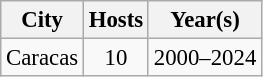<table class="wikitable sortable" style="font-size: 95%;">
<tr>
<th>City</th>
<th>Hosts</th>
<th>Year(s)</th>
</tr>
<tr>
<td>Caracas</td>
<td align="center">10</td>
<td>2000–2024</td>
</tr>
</table>
